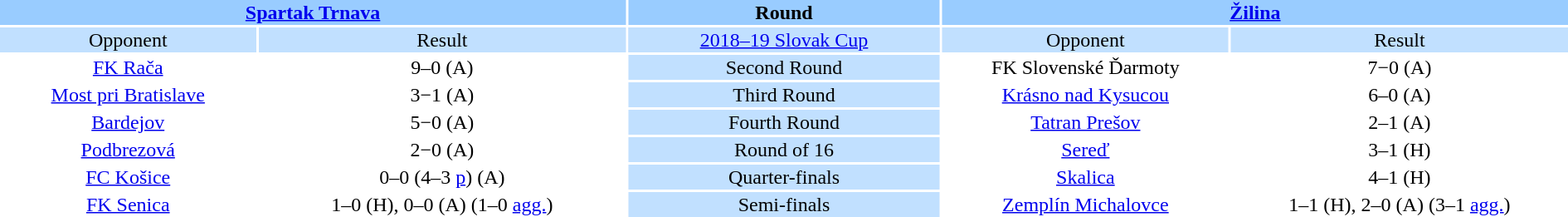<table width="100%" style="text-align:center">
<tr valign=top bgcolor=#99ccff>
<th colspan=2 style="width:40%"><a href='#'>Spartak Trnava</a></th>
<th><strong>Round</strong></th>
<th colspan=2 style="width:40%"><a href='#'>Žilina</a></th>
</tr>
<tr valign=top bgcolor=#c1e0ff>
<td>Opponent</td>
<td>Result</td>
<td bgcolor=#c1e0ff><a href='#'>2018–19 Slovak Cup</a></td>
<td>Opponent</td>
<td>Result</td>
</tr>
<tr>
<td><a href='#'>FK Rača</a></td>
<td>9–0 (A)</td>
<td bgcolor=#c1e0ff>Second Round</td>
<td>FK Slovenské Ďarmoty</td>
<td>7−0 (A)</td>
</tr>
<tr>
<td><a href='#'>Most pri Bratislave</a></td>
<td>3−1 (A)</td>
<td bgcolor=#c1e0ff>Third Round</td>
<td><a href='#'>Krásno nad Kysucou</a></td>
<td>6–0 (A)</td>
</tr>
<tr>
<td><a href='#'>Bardejov</a></td>
<td>5−0 (A)</td>
<td bgcolor=#c1e0ff>Fourth Round</td>
<td><a href='#'>Tatran Prešov</a></td>
<td>2–1 (A)</td>
</tr>
<tr>
<td><a href='#'>Podbrezová</a></td>
<td>2−0 (A)</td>
<td bgcolor=#c1e0ff>Round of 16</td>
<td><a href='#'>Sereď</a></td>
<td>3–1 (H)</td>
</tr>
<tr>
<td><a href='#'>FC Košice</a></td>
<td>0–0 (4–3 <a href='#'>p</a>) (A)</td>
<td bgcolor=#c1e0ff>Quarter-finals</td>
<td><a href='#'>Skalica</a></td>
<td>4–1 (H)</td>
</tr>
<tr>
<td><a href='#'>FK Senica</a></td>
<td>1–0 (H), 0–0 (A) (1–0 <a href='#'>agg.</a>)</td>
<td bgcolor=#c1e0ff>Semi-finals</td>
<td><a href='#'>Zemplín Michalovce</a></td>
<td>1–1 (H), 2–0 (A) (3–1 <a href='#'>agg.</a>)</td>
</tr>
</table>
